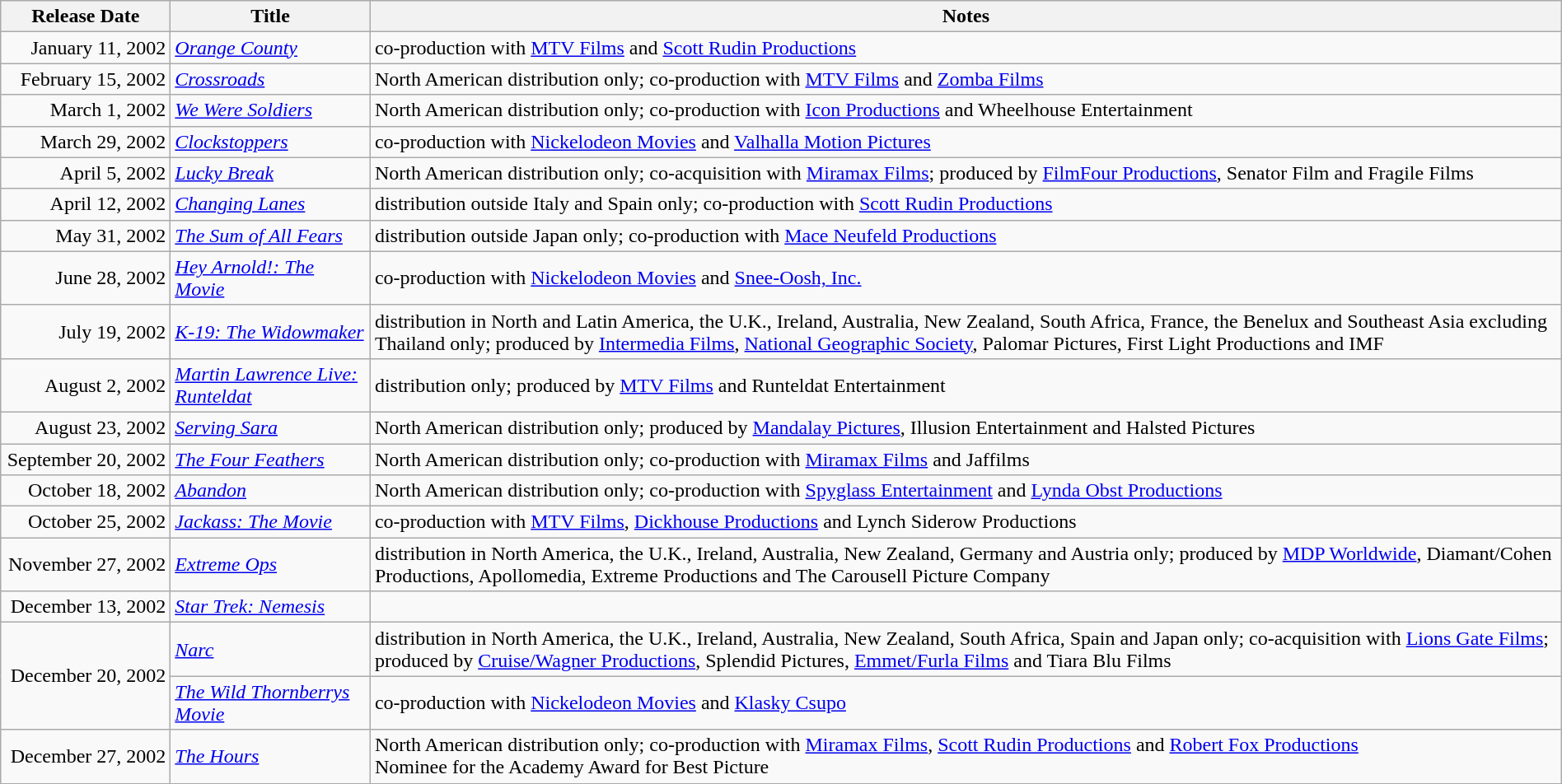<table class="wikitable sortable" style=width:100%;">
<tr>
<th scope="col" style=width:130px;">Release Date</th>
<th>Title</th>
<th>Notes</th>
</tr>
<tr>
<td style="text-align:right;">January 11, 2002</td>
<td><em><a href='#'>Orange County</a></em></td>
<td>co-production with <a href='#'>MTV Films</a> and <a href='#'>Scott Rudin Productions</a></td>
</tr>
<tr>
<td style="text-align:right;">February 15, 2002</td>
<td><em><a href='#'>Crossroads</a></em></td>
<td>North American distribution only; co-production with <a href='#'>MTV Films</a> and <a href='#'>Zomba Films</a></td>
</tr>
<tr>
<td style="text-align:right;">March 1, 2002</td>
<td><em><a href='#'>We Were Soldiers</a></em></td>
<td>North American distribution only; co-production with <a href='#'>Icon Productions</a> and Wheelhouse Entertainment</td>
</tr>
<tr>
<td style="text-align:right;">March 29, 2002</td>
<td><em><a href='#'>Clockstoppers</a></em></td>
<td>co-production with <a href='#'>Nickelodeon Movies</a> and <a href='#'>Valhalla Motion Pictures</a></td>
</tr>
<tr>
<td style="text-align:right;">April 5, 2002</td>
<td><em><a href='#'>Lucky Break</a></em></td>
<td>North American distribution only; co-acquisition with <a href='#'>Miramax Films</a>; produced by <a href='#'>FilmFour Productions</a>, Senator Film and Fragile Films</td>
</tr>
<tr>
<td style="text-align:right;">April 12, 2002</td>
<td><em><a href='#'>Changing Lanes</a></em></td>
<td>distribution outside Italy and Spain only; co-production with <a href='#'>Scott Rudin Productions</a></td>
</tr>
<tr>
<td style="text-align:right;">May 31, 2002</td>
<td><em><a href='#'>The Sum of All Fears</a></em></td>
<td>distribution outside Japan only; co-production with <a href='#'>Mace Neufeld Productions</a></td>
</tr>
<tr>
<td style="text-align:right;">June 28, 2002</td>
<td><em><a href='#'>Hey Arnold!: The Movie</a></em></td>
<td>co-production with <a href='#'>Nickelodeon Movies</a> and <a href='#'>Snee-Oosh, Inc.</a></td>
</tr>
<tr>
<td style="text-align:right;">July 19, 2002</td>
<td><em><a href='#'>K-19: The Widowmaker</a></em></td>
<td>distribution in North and Latin America, the U.K., Ireland, Australia, New Zealand, South Africa, France, the Benelux and Southeast Asia excluding Thailand only; produced by <a href='#'>Intermedia Films</a>, <a href='#'>National Geographic Society</a>, Palomar Pictures, First Light Productions and IMF</td>
</tr>
<tr>
<td style="text-align:right;">August 2, 2002</td>
<td><em><a href='#'>Martin Lawrence Live: Runteldat</a></em></td>
<td>distribution only; produced by <a href='#'>MTV Films</a> and Runteldat Entertainment</td>
</tr>
<tr>
<td style="text-align:right;">August 23, 2002</td>
<td><em><a href='#'>Serving Sara</a></em></td>
<td>North American distribution only; produced by <a href='#'>Mandalay Pictures</a>, Illusion Entertainment and Halsted Pictures</td>
</tr>
<tr>
<td style="text-align:right;">September 20, 2002</td>
<td><em><a href='#'>The Four Feathers</a></em></td>
<td>North American distribution only; co-production with <a href='#'>Miramax Films</a> and Jaffilms</td>
</tr>
<tr>
<td style="text-align:right;">October 18, 2002</td>
<td><em><a href='#'>Abandon</a></em></td>
<td>North American distribution only; co-production with <a href='#'>Spyglass Entertainment</a> and <a href='#'>Lynda Obst Productions</a></td>
</tr>
<tr>
<td style="text-align:right;">October 25, 2002</td>
<td><em><a href='#'>Jackass: The Movie</a></em></td>
<td>co-production with <a href='#'>MTV Films</a>, <a href='#'>Dickhouse Productions</a> and Lynch Siderow Productions</td>
</tr>
<tr>
<td style="text-align:right;">November 27, 2002</td>
<td><em><a href='#'>Extreme Ops</a></em></td>
<td>distribution in North America, the U.K., Ireland, Australia, New Zealand, Germany and Austria only; produced by <a href='#'>MDP Worldwide</a>, Diamant/Cohen Productions, Apollomedia, Extreme Productions and The Carousell Picture Company</td>
</tr>
<tr>
<td style="text-align:right;">December 13, 2002</td>
<td><em><a href='#'>Star Trek: Nemesis</a></em></td>
<td></td>
</tr>
<tr>
<td style="text-align:right;" rowspan="2">December 20, 2002</td>
<td><em><a href='#'>Narc</a></em></td>
<td>distribution in North America, the U.K., Ireland, Australia, New Zealand, South Africa, Spain and Japan only; co-acquisition with <a href='#'>Lions Gate Films</a>; produced by <a href='#'>Cruise/Wagner Productions</a>, Splendid Pictures, <a href='#'>Emmet/Furla Films</a> and Tiara Blu Films</td>
</tr>
<tr>
<td><em><a href='#'>The Wild Thornberrys Movie</a></em></td>
<td>co-production with <a href='#'>Nickelodeon Movies</a> and <a href='#'>Klasky Csupo</a></td>
</tr>
<tr>
<td style="text-align:right;">December 27, 2002</td>
<td><em><a href='#'>The Hours</a></em></td>
<td>North American distribution only; co-production with <a href='#'>Miramax Films</a>, <a href='#'>Scott Rudin Productions</a> and <a href='#'>Robert Fox Productions</a><br>Nominee for the Academy Award for Best Picture</td>
</tr>
<tr>
</tr>
</table>
